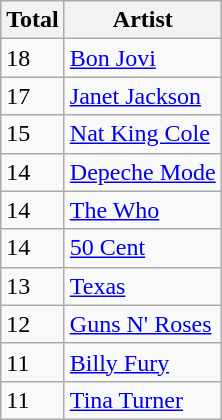<table class="wikitable">
<tr>
<th>Total</th>
<th>Artist</th>
</tr>
<tr>
<td>18</td>
<td><a href='#'>Bon Jovi</a></td>
</tr>
<tr>
<td>17</td>
<td><a href='#'>Janet Jackson</a></td>
</tr>
<tr>
<td>15</td>
<td><a href='#'>Nat King Cole</a></td>
</tr>
<tr>
<td>14</td>
<td><a href='#'>Depeche Mode</a></td>
</tr>
<tr>
<td>14</td>
<td><a href='#'>The Who</a></td>
</tr>
<tr>
<td>14</td>
<td><a href='#'>50 Cent</a></td>
</tr>
<tr>
<td>13</td>
<td><a href='#'>Texas</a></td>
</tr>
<tr>
<td>12</td>
<td><a href='#'>Guns N' Roses</a></td>
</tr>
<tr>
<td>11</td>
<td><a href='#'>Billy Fury</a></td>
</tr>
<tr>
<td>11</td>
<td><a href='#'>Tina Turner</a></td>
</tr>
</table>
